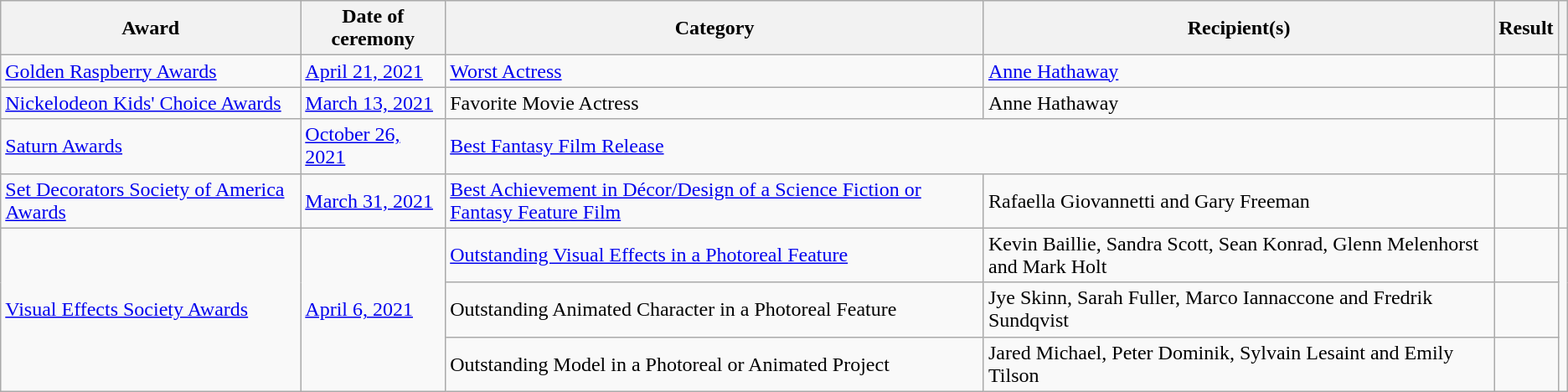<table class="wikitable sortable plainrowheaders">
<tr>
<th scope="col">Award</th>
<th scope="col">Date of ceremony</th>
<th scope="col">Category</th>
<th scope="col">Recipient(s)</th>
<th scope="col">Result</th>
<th scope="col" class="unsortable"></th>
</tr>
<tr>
<td rowspan="1"><a href='#'>Golden Raspberry Awards</a></td>
<td rowspan="1"><a href='#'>April 21, 2021</a></td>
<td><a href='#'>Worst Actress</a></td>
<td><a href='#'>Anne Hathaway</a> </td>
<td></td>
<td></td>
</tr>
<tr>
<td rowspan="1"><a href='#'>Nickelodeon Kids' Choice Awards</a></td>
<td rowspan="1"><a href='#'>March 13, 2021</a></td>
<td>Favorite Movie Actress</td>
<td>Anne Hathaway</td>
<td></td>
<td></td>
</tr>
<tr>
<td><a href='#'>Saturn Awards</a></td>
<td><a href='#'>October 26, 2021</a></td>
<td colspan="2"><a href='#'>Best Fantasy Film Release</a></td>
<td></td>
<td></td>
</tr>
<tr>
<td><a href='#'>Set Decorators Society of America Awards</a></td>
<td><a href='#'>March 31, 2021</a></td>
<td><a href='#'>Best Achievement in Décor/Design of a Science Fiction or Fantasy Feature Film</a></td>
<td>Rafaella Giovannetti and Gary Freeman</td>
<td></td>
<td></td>
</tr>
<tr>
<td rowspan="3"><a href='#'>Visual Effects Society Awards</a></td>
<td rowspan="3"><a href='#'>April 6, 2021</a></td>
<td><a href='#'>Outstanding Visual Effects in a Photoreal Feature</a></td>
<td>Kevin Baillie, Sandra Scott, Sean Konrad, Glenn Melenhorst and Mark Holt</td>
<td></td>
<td rowspan="3"></td>
</tr>
<tr>
<td>Outstanding Animated Character in a Photoreal Feature</td>
<td>Jye Skinn, Sarah Fuller, Marco Iannaccone and Fredrik Sundqvist </td>
<td></td>
</tr>
<tr>
<td>Outstanding Model in a Photoreal or Animated Project</td>
<td>Jared Michael, Peter Dominik, Sylvain Lesaint and Emily Tilson </td>
<td></td>
</tr>
</table>
